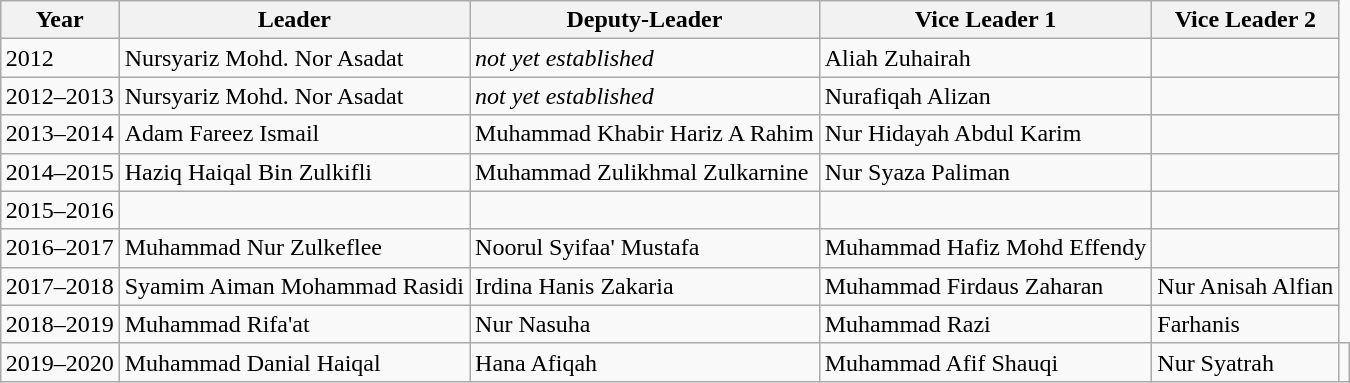<table class="wikitable" style="margin-left: auto; margin-right: auto; border: none">
<tr>
<th>Year</th>
<th>Leader</th>
<th>Deputy-Leader</th>
<th>Vice Leader 1</th>
<th>Vice Leader 2</th>
</tr>
<tr>
<td>2012</td>
<td>Nursyariz Mohd. Nor Asadat</td>
<td><em>not yet established</em></td>
<td>Aliah Zuhairah</td>
<td></td>
</tr>
<tr>
<td>2012–2013</td>
<td>Nursyariz Mohd. Nor Asadat</td>
<td><em>not yet established</em></td>
<td>Nurafiqah Alizan</td>
<td></td>
</tr>
<tr>
<td>2013–2014</td>
<td>Adam Fareez Ismail</td>
<td>Muhammad Khabir Hariz A Rahim</td>
<td>Nur Hidayah Abdul Karim</td>
<td></td>
</tr>
<tr>
<td>2014–2015</td>
<td>Haziq Haiqal Bin Zulkifli</td>
<td>Muhammad Zulikhmal Zulkarnine</td>
<td>Nur Syaza Paliman</td>
<td></td>
</tr>
<tr>
<td>2015–2016</td>
<td></td>
<td></td>
<td></td>
<td></td>
</tr>
<tr>
<td>2016–2017</td>
<td>Muhammad Nur Zulkeflee</td>
<td>Noorul Syifaa' Mustafa</td>
<td>Muhammad Hafiz Mohd Effendy</td>
<td></td>
</tr>
<tr>
<td>2017–2018</td>
<td>Syamim Aiman Mohammad Rasidi</td>
<td>Irdina Hanis Zakaria</td>
<td>Muhammad Firdaus Zaharan</td>
<td>Nur Anisah Alfian</td>
</tr>
<tr>
<td>2018–2019</td>
<td>Muhammad Rifa'at</td>
<td>Nur Nasuha</td>
<td>Muhammad Razi</td>
<td>Farhanis</td>
</tr>
<tr>
<td>2019–2020</td>
<td>Muhammad Danial Haiqal</td>
<td>Hana Afiqah</td>
<td>Muhammad Afif Shauqi</td>
<td>Nur Syatrah</td>
<td></td>
</tr>
</table>
